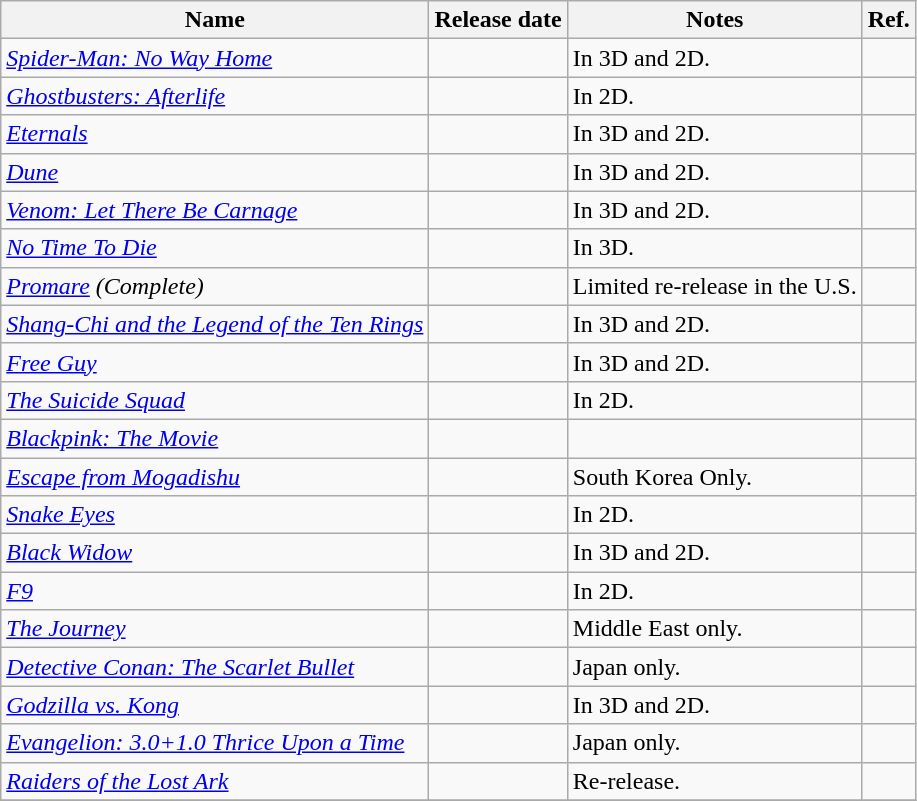<table class="wikitable sortable collapsible">
<tr>
<th scope="col">Name</th>
<th scope="col">Release date</th>
<th scope="col" class="unsortable">Notes</th>
<th scope="col" class="unsortable">Ref.</th>
</tr>
<tr>
<td><em><a href='#'>Spider-Man: No Way Home</a></em></td>
<td align=center></td>
<td>In 3D and 2D.</td>
<td></td>
</tr>
<tr>
<td><em><a href='#'>Ghostbusters: Afterlife</a></em></td>
<td align=center></td>
<td>In 2D.</td>
<td></td>
</tr>
<tr>
<td><em><a href='#'>Eternals</a></em></td>
<td align=center></td>
<td>In 3D and 2D.</td>
<td></td>
</tr>
<tr>
<td><em><a href='#'>Dune</a></em></td>
<td align=center></td>
<td>In 3D and 2D.</td>
<td></td>
</tr>
<tr>
<td><em><a href='#'>Venom: Let There Be Carnage</a></em></td>
<td align=center></td>
<td>In 3D and 2D.</td>
<td></td>
</tr>
<tr>
<td><em><a href='#'>No Time To Die</a></em></td>
<td align=center></td>
<td>In 3D.</td>
<td></td>
</tr>
<tr>
<td><em><a href='#'>Promare</a> (Complete)</em></td>
<td align=center></td>
<td>Limited re-release in the U.S.</td>
<td></td>
</tr>
<tr>
<td><em><a href='#'>Shang-Chi and the Legend of the Ten Rings</a></em></td>
<td align=center></td>
<td>In 3D and 2D.</td>
<td></td>
</tr>
<tr>
<td><em><a href='#'>Free Guy</a></em></td>
<td align=center></td>
<td>In 3D and 2D.</td>
<td></td>
</tr>
<tr>
<td><em><a href='#'>The Suicide Squad</a></em></td>
<td align=center></td>
<td>In 2D.</td>
<td></td>
</tr>
<tr>
<td><em><a href='#'>Blackpink: The Movie</a></em></td>
<td align=center></td>
<td></td>
<td></td>
</tr>
<tr>
<td><em><a href='#'>Escape from Mogadishu</a></em></td>
<td align=center></td>
<td>South Korea Only.</td>
<td></td>
</tr>
<tr>
<td><em><a href='#'>Snake Eyes</a></em></td>
<td align=center></td>
<td>In 2D.</td>
<td></td>
</tr>
<tr>
<td><em><a href='#'>Black Widow</a></em></td>
<td align=center></td>
<td>In 3D and 2D.</td>
<td></td>
</tr>
<tr>
<td><em><a href='#'>F9</a></em></td>
<td align=center></td>
<td>In 2D.</td>
<td></td>
</tr>
<tr>
<td><em><a href='#'>The Journey</a></em></td>
<td align=center></td>
<td>Middle East only.</td>
<td></td>
</tr>
<tr>
<td><em><a href='#'>Detective Conan: The Scarlet Bullet</a></em></td>
<td align=center></td>
<td>Japan only.</td>
<td></td>
</tr>
<tr>
<td><em><a href='#'>Godzilla vs. Kong</a></em></td>
<td align=center></td>
<td>In 3D and 2D.</td>
<td></td>
</tr>
<tr>
<td><em><a href='#'>Evangelion: 3.0+1.0 Thrice Upon a Time</a></em></td>
<td align="center"></td>
<td>Japan only.</td>
<td></td>
</tr>
<tr>
<td><em><a href='#'>Raiders of the Lost Ark</a></em></td>
<td align=center></td>
<td>Re-release.</td>
<td></td>
</tr>
<tr>
</tr>
</table>
